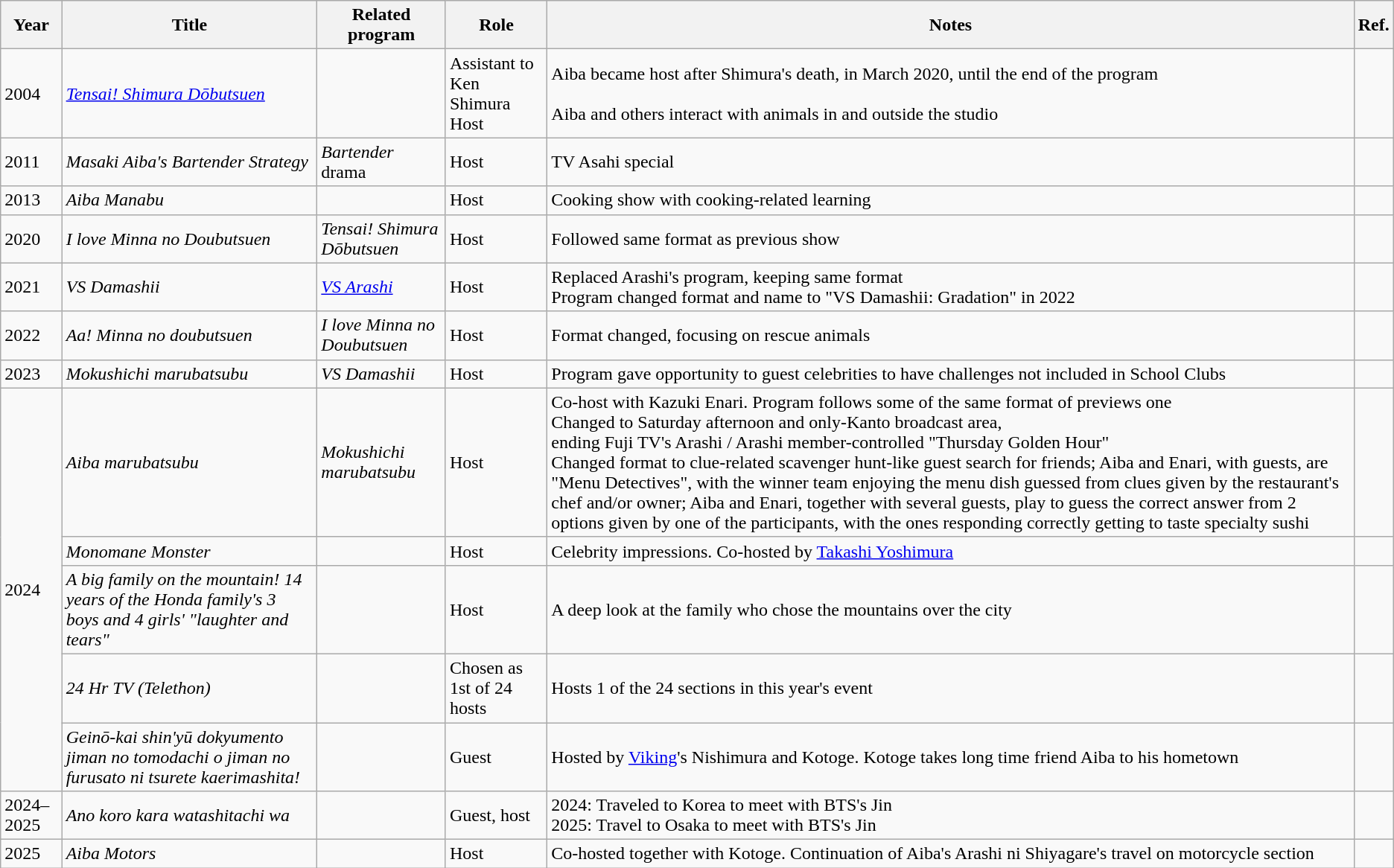<table class="wikitable sortable">
<tr>
<th>Year</th>
<th>Title</th>
<th class="unsortable">Related program</th>
<th class="unsortable">Role</th>
<th class="unsortable">Notes</th>
<th class="unsortable">Ref.</th>
</tr>
<tr>
<td>2004</td>
<td><em><a href='#'> Tensai! Shimura Dōbutsuen</a></em></td>
<td></td>
<td>Assistant to Ken Shimura<br>Host</td>
<td>Aiba became host after Shimura's death, in March 2020, until the end of the program <br><br>Aiba and others interact with animals in and outside the studio</td>
<td></td>
</tr>
<tr>
<td>2011</td>
<td><em>Masaki Aiba's Bartender Strategy</em></td>
<td><em>Bartender</em> drama</td>
<td>Host</td>
<td>TV Asahi special</td>
<td></td>
</tr>
<tr>
<td>2013</td>
<td><em>Aiba Manabu</em></td>
<td></td>
<td>Host</td>
<td>Cooking show with cooking-related learning</td>
<td></td>
</tr>
<tr>
<td>2020</td>
<td><em>I love Minna no Doubutsuen</em></td>
<td><em>Tensai! Shimura Dōbutsuen</em></td>
<td>Host</td>
<td>Followed same format as previous show</td>
<td></td>
</tr>
<tr>
<td>2021</td>
<td><em>VS Damashii</em></td>
<td><em><a href='#'>VS Arashi</a></em></td>
<td>Host</td>
<td>Replaced Arashi's program, keeping same format <br>Program changed format and name to "VS Damashii: Gradation" in 2022</td>
<td></td>
</tr>
<tr>
<td>2022</td>
<td><em>Aa! Minna no doubutsuen</em></td>
<td><em>I love Minna no Doubutsuen</em></td>
<td>Host</td>
<td>Format changed, focusing on rescue animals</td>
<td></td>
</tr>
<tr>
<td>2023</td>
<td><em>Mokushichi marubatsubu</em></td>
<td><em>VS Damashii</em></td>
<td>Host</td>
<td>Program gave opportunity to guest celebrities to have challenges not included in School Clubs</td>
<td></td>
</tr>
<tr>
<td rowspan="5">2024</td>
<td><em>Aiba marubatsubu</em></td>
<td><em>Mokushichi marubatsubu</em></td>
<td>Host</td>
<td>Co-host with Kazuki Enari. Program follows some of the same format of previews one<br>Changed to Saturday afternoon and only-Kanto broadcast area,<br>ending Fuji TV's Arashi / Arashi member-controlled "Thursday Golden Hour"<br>Changed format to clue-related scavenger hunt-like guest search for friends; Aiba and Enari, with guests, are "Menu Detectives", with the winner team enjoying the menu dish guessed from clues given by the restaurant's chef and/or owner; Aiba and Enari, together with several guests, play to guess the correct answer from 2 options given by one of the participants, with the ones responding correctly getting to taste specialty sushi</td>
<td></td>
</tr>
<tr>
<td><em>Monomane Monster</em></td>
<td></td>
<td>Host</td>
<td>Celebrity impressions. Co-hosted by <a href='#'>Takashi Yoshimura</a></td>
<td></td>
</tr>
<tr>
<td><em>A big family on the mountain! 14 years of the Honda family's 3 boys and 4 girls' "laughter and tears"</em></td>
<td></td>
<td>Host</td>
<td>A deep look at the family who chose the mountains over the city</td>
<td></td>
</tr>
<tr>
<td><em>24 Hr TV (Telethon)</em></td>
<td></td>
<td>Chosen as 1st of 24 hosts</td>
<td>Hosts 1 of the 24 sections in this year's event</td>
<td></td>
</tr>
<tr>
<td><em>Geinō-kai shin'yū dokyumento jiman no tomodachi o jiman no furusato ni tsurete kaerimashita!</em></td>
<td></td>
<td>Guest</td>
<td>Hosted by <a href='#'>Viking</a>'s Nishimura and Kotoge. Kotoge takes long time friend Aiba to his hometown</td>
<td></td>
</tr>
<tr>
<td>2024–2025</td>
<td><em>Ano koro kara watashitachi wa</em></td>
<td></td>
<td>Guest, host</td>
<td>2024: Traveled to Korea to meet with BTS's Jin<br>2025: Travel to Osaka to meet with BTS's Jin</td>
<td></td>
</tr>
<tr>
<td>2025</td>
<td><em>Aiba Motors</em></td>
<td></td>
<td>Host</td>
<td>Co-hosted together with Kotoge. Continuation of Aiba's Arashi ni Shiyagare's travel on motorcycle section</td>
<td></td>
</tr>
</table>
